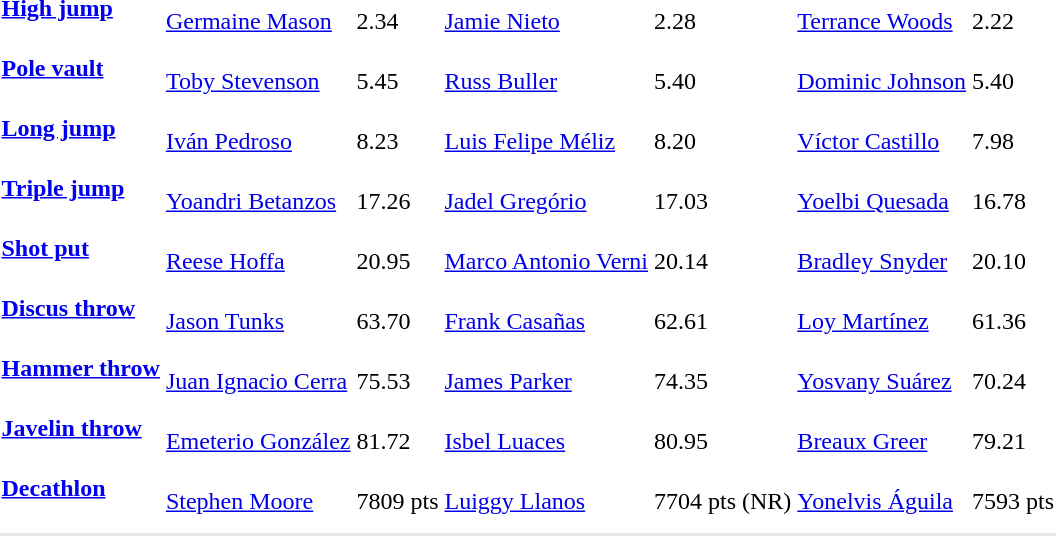<table>
<tr>
<td><strong><a href='#'>High jump</a></strong><br>  </td>
<td><a href='#'>Germaine Mason</a> <br> </td>
<td>2.34</td>
<td><a href='#'>Jamie Nieto</a> <br> </td>
<td>2.28</td>
<td><a href='#'>Terrance Woods</a> <br> </td>
<td>2.22</td>
</tr>
<tr>
<td><strong><a href='#'>Pole vault</a></strong><br>  </td>
<td><a href='#'>Toby Stevenson</a> <br> </td>
<td>5.45</td>
<td><a href='#'>Russ Buller</a> <br> </td>
<td>5.40</td>
<td><a href='#'>Dominic Johnson</a> <br> </td>
<td>5.40</td>
</tr>
<tr>
<td><strong><a href='#'>Long jump</a></strong><br>  </td>
<td><a href='#'>Iván Pedroso</a> <br> </td>
<td>8.23</td>
<td><a href='#'>Luis Felipe Méliz</a> <br> </td>
<td>8.20</td>
<td><a href='#'>Víctor Castillo</a> <br> </td>
<td>7.98</td>
</tr>
<tr>
<td><strong><a href='#'>Triple jump</a></strong><br>  </td>
<td><a href='#'>Yoandri Betanzos</a> <br> </td>
<td>17.26</td>
<td><a href='#'>Jadel Gregório</a> <br> </td>
<td>17.03</td>
<td><a href='#'>Yoelbi Quesada</a> <br> </td>
<td>16.78</td>
</tr>
<tr>
<td><strong><a href='#'>Shot put</a></strong><br>  </td>
<td><a href='#'>Reese Hoffa</a> <br> </td>
<td>20.95</td>
<td><a href='#'>Marco Antonio Verni</a> <br> </td>
<td>20.14</td>
<td><a href='#'>Bradley Snyder</a> <br> </td>
<td>20.10</td>
</tr>
<tr>
<td><strong><a href='#'>Discus throw</a></strong><br>  </td>
<td><a href='#'>Jason Tunks</a> <br> </td>
<td>63.70</td>
<td><a href='#'>Frank Casañas</a> <br> </td>
<td>62.61</td>
<td><a href='#'>Loy Martínez</a> <br> </td>
<td>61.36</td>
</tr>
<tr>
<td><strong><a href='#'>Hammer throw</a></strong><br>  </td>
<td><a href='#'>Juan Ignacio Cerra</a> <br> </td>
<td>75.53</td>
<td><a href='#'>James Parker</a> <br> </td>
<td>74.35</td>
<td><a href='#'>Yosvany Suárez</a> <br> </td>
<td>70.24</td>
</tr>
<tr>
<td><strong><a href='#'>Javelin throw</a></strong><br>  </td>
<td><a href='#'>Emeterio González</a> <br> </td>
<td>81.72</td>
<td><a href='#'>Isbel Luaces</a> <br> </td>
<td>80.95</td>
<td><a href='#'>Breaux Greer</a> <br> </td>
<td>79.21</td>
</tr>
<tr>
<td><strong><a href='#'>Decathlon</a></strong><br>  </td>
<td><a href='#'>Stephen Moore</a> <br> </td>
<td>7809 pts</td>
<td><a href='#'>Luiggy Llanos</a> <br> </td>
<td>7704 pts (NR)</td>
<td><a href='#'>Yonelvis Águila</a> <br> </td>
<td>7593 pts</td>
</tr>
<tr bgcolor= e8e8e8>
<td colspan=7></td>
</tr>
</table>
